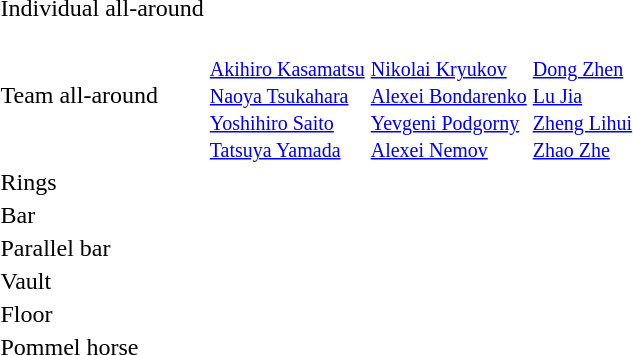<table>
<tr>
<td>Individual all-around</td>
<td></td>
<td></td>
<td></td>
</tr>
<tr>
<td>Team all-around</td>
<td><br><small><a href='#'>Akihiro Kasamatsu</a><br><a href='#'>Naoya Tsukahara</a><br><a href='#'>Yoshihiro Saito</a><br><a href='#'>Tatsuya Yamada</a></small></td>
<td><br><small><a href='#'>Nikolai Kryukov</a><br><a href='#'>Alexei Bondarenko</a><br><a href='#'>Yevgeni Podgorny</a><br><a href='#'>Alexei Nemov</a></small></td>
<td><br><small><a href='#'>Dong Zhen</a><br><a href='#'>Lu Jia</a><br><a href='#'>Zheng Lihui</a><br><a href='#'>Zhao Zhe</a></small></td>
</tr>
<tr>
<td>Rings</td>
<td></td>
<td></td>
<td></td>
</tr>
<tr>
<td>Bar</td>
<td></td>
<td></td>
<td></td>
</tr>
<tr>
<td>Parallel bar</td>
<td></td>
<td></td>
<td></td>
</tr>
<tr>
<td>Vault</td>
<td></td>
<td></td>
<td></td>
</tr>
<tr>
<td>Floor</td>
<td></td>
<td></td>
<td></td>
</tr>
<tr>
<td>Pommel horse</td>
<td></td>
<td><br></td>
<td></td>
</tr>
</table>
